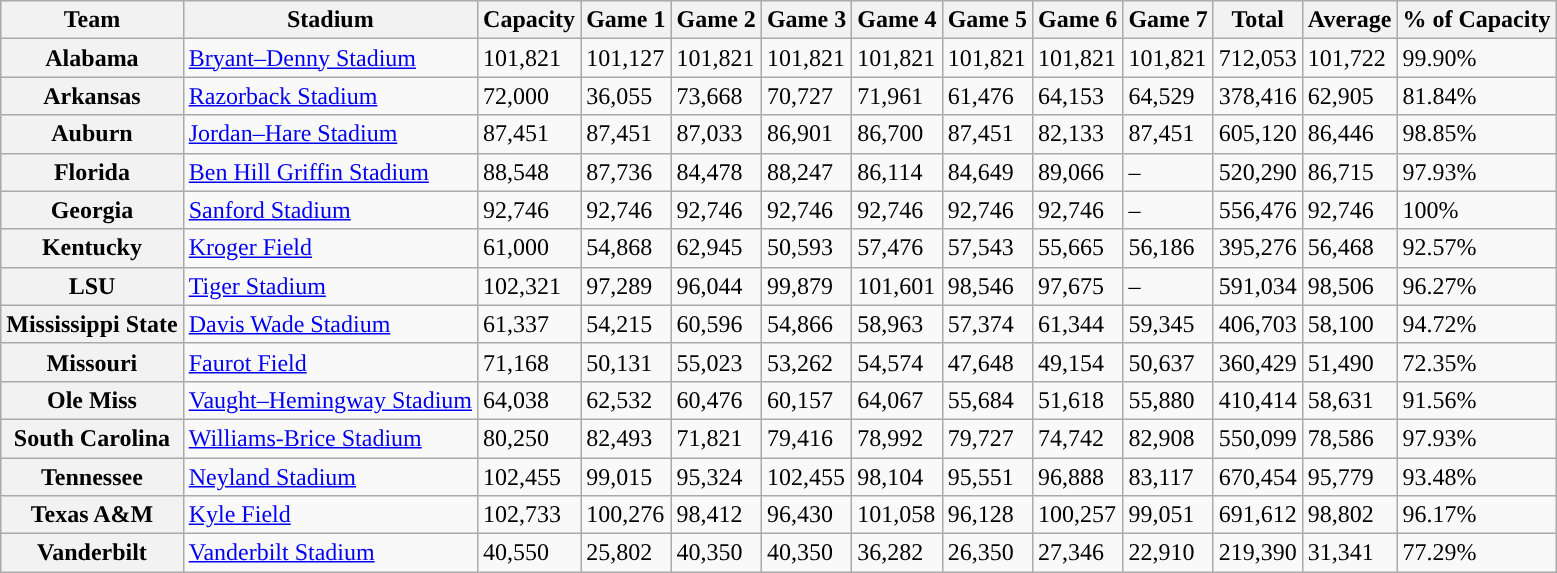<table class="wikitable sortable">
<tr>
<th>Team</th>
<th>Stadium</th>
<th>Capacity</th>
<th>Game 1</th>
<th>Game 2</th>
<th>Game 3</th>
<th>Game 4</th>
<th>Game 5</th>
<th>Game 6</th>
<th>Game 7</th>
<th>Total</th>
<th>Average</th>
<th>% of Capacity</th>
</tr>
<tr>
<th>Alabama</th>
<td><a href='#'>Bryant–Denny Stadium</a></td>
<td>101,821</td>
<td>101,127</td>
<td>101,821</td>
<td>101,821</td>
<td>101,821</td>
<td>101,821</td>
<td>101,821</td>
<td>101,821</td>
<td>712,053</td>
<td>101,722</td>
<td>99.90%</td>
</tr>
<tr>
<th>Arkansas</th>
<td><a href='#'>Razorback Stadium</a></td>
<td>72,000</td>
<td>36,055</td>
<td>73,668</td>
<td>70,727</td>
<td>71,961</td>
<td>61,476</td>
<td>64,153</td>
<td>64,529</td>
<td>378,416</td>
<td>62,905</td>
<td>81.84%</td>
</tr>
<tr>
<th>Auburn</th>
<td><a href='#'>Jordan–Hare Stadium</a></td>
<td>87,451</td>
<td>87,451</td>
<td>87,033</td>
<td>86,901</td>
<td>86,700</td>
<td>87,451</td>
<td>82,133</td>
<td>87,451</td>
<td>605,120</td>
<td>86,446</td>
<td>98.85%</td>
</tr>
<tr>
<th>Florida</th>
<td><a href='#'>Ben Hill Griffin Stadium</a></td>
<td>88,548</td>
<td>87,736</td>
<td>84,478</td>
<td>88,247</td>
<td>86,114</td>
<td>84,649</td>
<td>89,066</td>
<td>–</td>
<td>520,290</td>
<td>86,715</td>
<td>97.93%</td>
</tr>
<tr>
<th>Georgia</th>
<td><a href='#'>Sanford Stadium</a></td>
<td>92,746</td>
<td>92,746</td>
<td>92,746</td>
<td>92,746</td>
<td>92,746</td>
<td>92,746</td>
<td>92,746</td>
<td>–</td>
<td>556,476</td>
<td>92,746</td>
<td>100%</td>
</tr>
<tr>
<th>Kentucky</th>
<td><a href='#'>Kroger Field</a></td>
<td>61,000</td>
<td>54,868</td>
<td>62,945</td>
<td>50,593</td>
<td>57,476</td>
<td>57,543</td>
<td>55,665</td>
<td>56,186</td>
<td>395,276</td>
<td>56,468</td>
<td>92.57%</td>
</tr>
<tr>
<th>LSU</th>
<td><a href='#'>Tiger Stadium</a></td>
<td>102,321</td>
<td>97,289</td>
<td>96,044</td>
<td>99,879</td>
<td>101,601</td>
<td>98,546</td>
<td>97,675</td>
<td>–</td>
<td>591,034</td>
<td>98,506</td>
<td>96.27%</td>
</tr>
<tr>
<th>Mississippi State</th>
<td><a href='#'>Davis Wade Stadium</a></td>
<td>61,337</td>
<td>54,215</td>
<td>60,596</td>
<td>54,866</td>
<td>58,963</td>
<td>57,374</td>
<td>61,344</td>
<td>59,345</td>
<td>406,703</td>
<td>58,100</td>
<td>94.72%</td>
</tr>
<tr>
<th>Missouri</th>
<td><a href='#'>Faurot Field</a></td>
<td>71,168</td>
<td>50,131</td>
<td>55,023</td>
<td>53,262</td>
<td>54,574</td>
<td>47,648</td>
<td>49,154</td>
<td>50,637</td>
<td>360,429</td>
<td>51,490</td>
<td>72.35%</td>
</tr>
<tr>
<th>Ole Miss</th>
<td><a href='#'>Vaught–Hemingway Stadium</a></td>
<td>64,038</td>
<td>62,532</td>
<td>60,476</td>
<td>60,157</td>
<td>64,067</td>
<td>55,684</td>
<td>51,618</td>
<td>55,880</td>
<td>410,414</td>
<td>58,631</td>
<td>91.56%</td>
</tr>
<tr>
<th>South Carolina</th>
<td><a href='#'>Williams-Brice Stadium</a></td>
<td>80,250</td>
<td>82,493</td>
<td>71,821</td>
<td>79,416</td>
<td>78,992</td>
<td>79,727</td>
<td>74,742</td>
<td>82,908</td>
<td>550,099</td>
<td>78,586</td>
<td>97.93%</td>
</tr>
<tr>
<th>Tennessee</th>
<td><a href='#'>Neyland Stadium</a></td>
<td>102,455</td>
<td>99,015</td>
<td>95,324</td>
<td>102,455</td>
<td>98,104</td>
<td>95,551</td>
<td>96,888</td>
<td>83,117</td>
<td>670,454</td>
<td>95,779</td>
<td>93.48%</td>
</tr>
<tr>
<th>Texas A&M</th>
<td><a href='#'>Kyle Field</a></td>
<td>102,733</td>
<td>100,276</td>
<td>98,412</td>
<td>96,430</td>
<td>101,058</td>
<td>96,128</td>
<td>100,257</td>
<td>99,051</td>
<td>691,612</td>
<td>98,802</td>
<td>96.17%</td>
</tr>
<tr>
<th>Vanderbilt</th>
<td><a href='#'>Vanderbilt Stadium</a></td>
<td>40,550</td>
<td>25,802</td>
<td>40,350</td>
<td>40,350</td>
<td>36,282</td>
<td>26,350</td>
<td>27,346</td>
<td>22,910</td>
<td>219,390</td>
<td>31,341</td>
<td>77.29%</td>
</tr>
</table>
